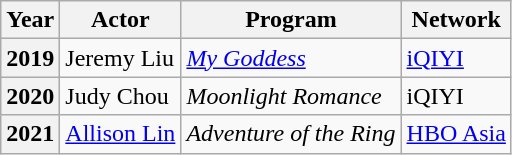<table class="wikitable plainrowheaders">
<tr>
<th>Year</th>
<th>Actor</th>
<th>Program</th>
<th>Network</th>
</tr>
<tr>
<th scope="row">2019</th>
<td>Jeremy Liu</td>
<td><em><a href='#'>My Goddess</a></em></td>
<td><a href='#'>iQIYI</a></td>
</tr>
<tr>
<th scope="row">2020</th>
<td>Judy Chou</td>
<td><em>Moonlight Romance</em></td>
<td>iQIYI</td>
</tr>
<tr>
<th scope="row">2021</th>
<td><a href='#'>Allison Lin</a></td>
<td><em>Adventure of the Ring</em></td>
<td><a href='#'>HBO Asia</a></td>
</tr>
</table>
